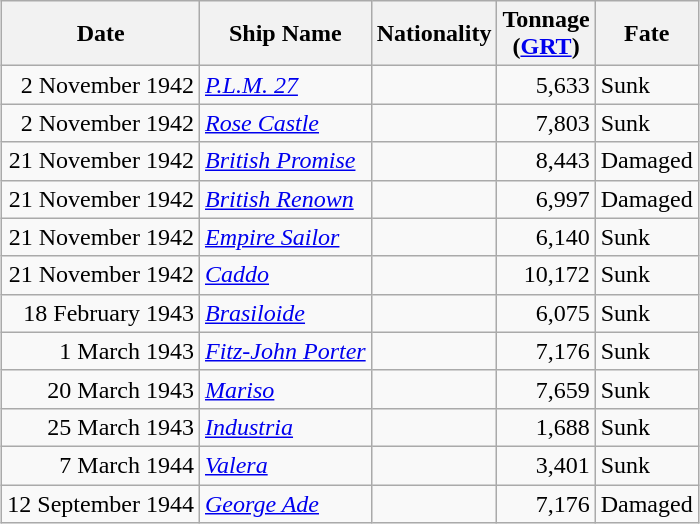<table class="wikitable sortable" style="margin: 1em auto 1em auto;"|->
<tr>
<th>Date</th>
<th>Ship Name</th>
<th>Nationality</th>
<th>Tonnage<br>(<a href='#'>GRT</a>)</th>
<th>Fate</th>
</tr>
<tr>
<td align="right">2 November 1942</td>
<td align="left"><a href='#'><em>P.L.M. 27</em></a></td>
<td align="left"></td>
<td align="right">5,633</td>
<td align="left">Sunk</td>
</tr>
<tr>
<td align="right">2 November 1942</td>
<td align="left"><a href='#'><em>Rose Castle</em></a></td>
<td align="left"></td>
<td align="right">7,803</td>
<td align="left">Sunk</td>
</tr>
<tr>
<td align="right">21 November 1942</td>
<td align="left"><a href='#'><em>British Promise</em></a></td>
<td align="left"></td>
<td align="right">8,443</td>
<td align="left">Damaged</td>
</tr>
<tr>
<td align="right">21 November 1942</td>
<td align="left"><a href='#'><em>British Renown</em></a></td>
<td align="left"></td>
<td align="right">6,997</td>
<td align="left">Damaged</td>
</tr>
<tr>
<td align="right">21 November 1942</td>
<td align="left"><a href='#'><em>Empire Sailor</em></a></td>
<td align="left"></td>
<td align="right">6,140</td>
<td align="left">Sunk</td>
</tr>
<tr>
<td align="right">21 November 1942</td>
<td align="left"><a href='#'><em>Caddo</em></a></td>
<td align="left"></td>
<td align="right">10,172</td>
<td align="left">Sunk</td>
</tr>
<tr>
<td align="right">18 February 1943</td>
<td align="left"><a href='#'><em>Brasiloide</em></a></td>
<td align="left"></td>
<td align="right">6,075</td>
<td align="left">Sunk</td>
</tr>
<tr>
<td align="right">1 March 1943</td>
<td align="left"><a href='#'><em>Fitz-John Porter</em></a></td>
<td align="left"></td>
<td align="right">7,176</td>
<td align="left">Sunk</td>
</tr>
<tr>
<td align="right">20 March 1943</td>
<td align="left"><a href='#'><em>Mariso</em></a></td>
<td align="left"></td>
<td align="right">7,659</td>
<td align="left">Sunk</td>
</tr>
<tr>
<td align="right">25 March 1943</td>
<td align="left"><a href='#'><em>Industria</em></a></td>
<td align="left"></td>
<td align="right">1,688</td>
<td align="left">Sunk</td>
</tr>
<tr>
<td align="right">7 March 1944</td>
<td align="left"><a href='#'><em>Valera</em></a></td>
<td align="left"></td>
<td align="right">3,401</td>
<td align="left">Sunk</td>
</tr>
<tr>
<td align="right">12 September 1944</td>
<td align="left"><a href='#'><em>George Ade</em></a></td>
<td align="left"></td>
<td align="right">7,176</td>
<td align="left">Damaged</td>
</tr>
</table>
